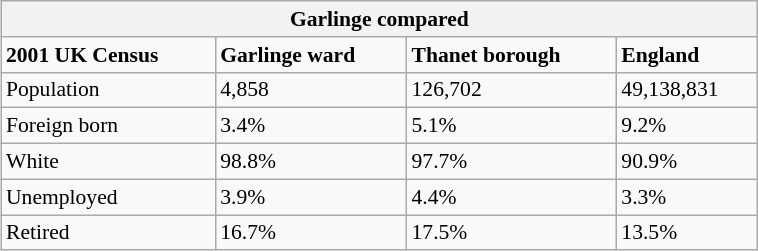<table class="wikitable" id="toc" style="float: centre; margin-left: 2em; width: 40%; font-size: 90%;" cellspacing="3">
<tr>
<th colspan="4"><strong>Garlinge compared</strong></th>
</tr>
<tr>
<td><strong>2001 UK Census</strong></td>
<td><strong>Garlinge ward</strong></td>
<td><strong>Thanet borough</strong></td>
<td><strong>England</strong></td>
</tr>
<tr>
<td>Population</td>
<td>4,858</td>
<td>126,702</td>
<td>49,138,831</td>
</tr>
<tr>
<td>Foreign born</td>
<td>3.4%</td>
<td>5.1%</td>
<td>9.2%</td>
</tr>
<tr>
<td>White</td>
<td>98.8%</td>
<td>97.7%</td>
<td>90.9%</td>
</tr>
<tr>
<td>Unemployed</td>
<td>3.9%</td>
<td>4.4%</td>
<td>3.3%</td>
</tr>
<tr>
<td>Retired</td>
<td>16.7%</td>
<td>17.5%</td>
<td>13.5%</td>
</tr>
</table>
